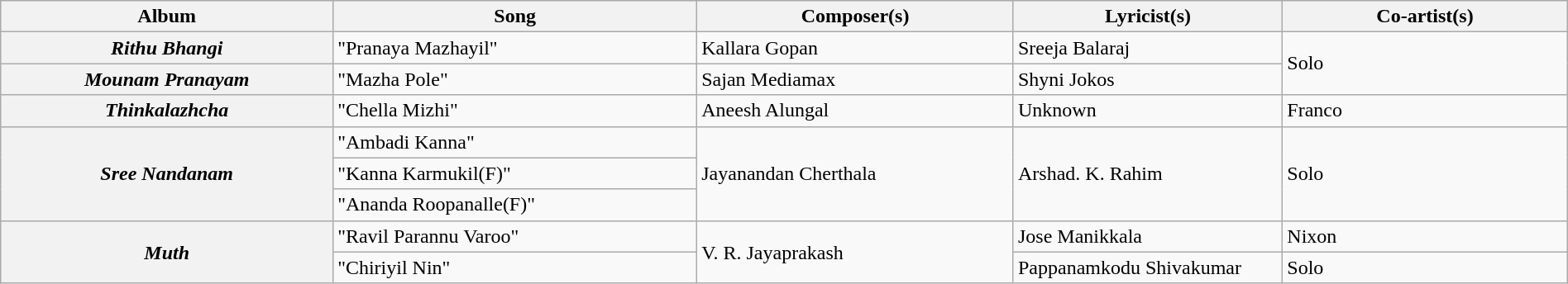<table class="wikitable plainrowheaders" width="100%" textcolor:#000;">
<tr style="background:#cfc; text-align:center;">
<th scope="col" width=21%>Album</th>
<th scope="col" width=23%>Song</th>
<th scope="col" width=20%>Composer(s)</th>
<th scope="col" width=17%>Lyricist(s)</th>
<th scope="col" width=18%>Co-artist(s)</th>
</tr>
<tr>
<th scope="row"><em>Rithu Bhangi</em></th>
<td>"Pranaya Mazhayil"</td>
<td>Kallara Gopan</td>
<td>Sreeja Balaraj</td>
<td rowspan="2">Solo</td>
</tr>
<tr>
<th scope="row"><em>Mounam Pranayam</em></th>
<td>"Mazha Pole"</td>
<td>Sajan Mediamax</td>
<td>Shyni Jokos</td>
</tr>
<tr>
<th scope="row"><em>Thinkalazhcha</em></th>
<td>"Chella Mizhi"</td>
<td>Aneesh Alungal</td>
<td>Unknown</td>
<td>Franco</td>
</tr>
<tr>
<th scope="row" rowspan="3"><em>Sree Nandanam</em></th>
<td>"Ambadi Kanna"</td>
<td rowspan="3">Jayanandan Cherthala</td>
<td rowspan="3">Arshad. K. Rahim</td>
<td rowspan="3">Solo</td>
</tr>
<tr>
<td>"Kanna Karmukil(F)"</td>
</tr>
<tr>
<td>"Ananda Roopanalle(F)"</td>
</tr>
<tr>
<th scope="row" rowspan="2"><em>Muth</em></th>
<td>"Ravil Parannu Varoo"</td>
<td rowspan="2">V. R. Jayaprakash</td>
<td>Jose Manikkala</td>
<td>Nixon</td>
</tr>
<tr>
<td>"Chiriyil Nin"</td>
<td>Pappanamkodu Shivakumar</td>
<td>Solo</td>
</tr>
</table>
